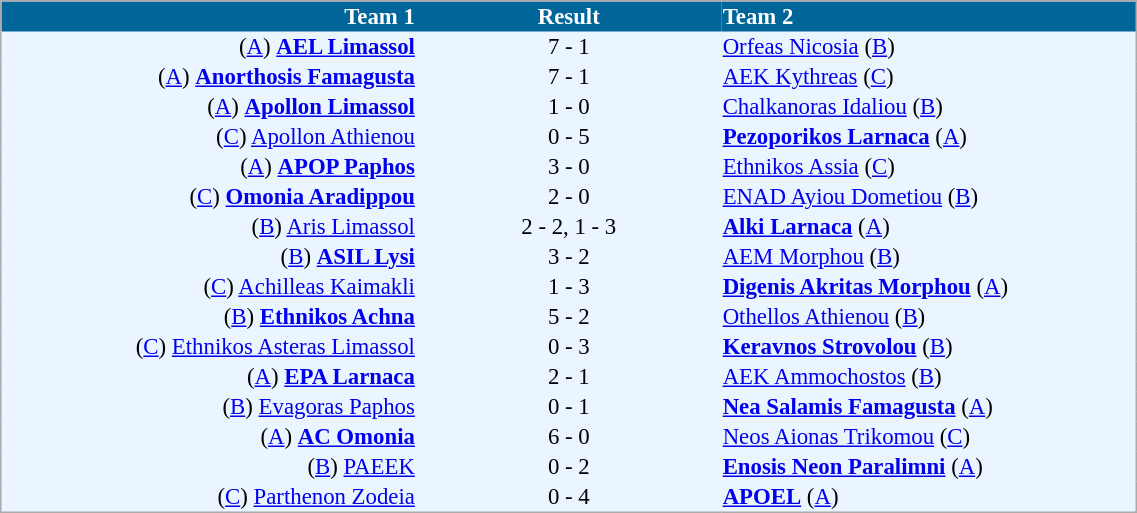<table cellspacing="0" style="background: #EBF5FF; border: 1px #aaa solid; border-collapse: collapse; font-size: 95%;" width=60%>
<tr bgcolor=#006699 style="color:white;">
<th width=30% align="right">Team 1</th>
<th width=22% align="center">Result</th>
<th width=30% align="left">Team 2</th>
</tr>
<tr>
<td align=right>(<a href='#'>A</a>) <strong><a href='#'>AEL Limassol</a></strong></td>
<td align=center>7 - 1</td>
<td align=left><a href='#'>Orfeas Nicosia</a> (<a href='#'>B</a>)</td>
</tr>
<tr>
<td align=right>(<a href='#'>A</a>) <strong><a href='#'>Anorthosis Famagusta</a></strong></td>
<td align=center>7 - 1</td>
<td align=left><a href='#'>AEK Kythreas</a> (<a href='#'>C</a>)</td>
</tr>
<tr>
<td align=right>(<a href='#'>A</a>) <strong><a href='#'>Apollon Limassol</a></strong></td>
<td align=center>1 - 0</td>
<td align=left><a href='#'>Chalkanoras Idaliou</a> (<a href='#'>B</a>)</td>
</tr>
<tr>
<td align=right>(<a href='#'>C</a>) <a href='#'>Apollon Athienou</a></td>
<td align=center>0 - 5</td>
<td align=left><strong><a href='#'>Pezoporikos Larnaca</a></strong> (<a href='#'>A</a>)</td>
</tr>
<tr>
<td align=right>(<a href='#'>A</a>) <strong><a href='#'>APOP Paphos</a></strong></td>
<td align=center>3 - 0</td>
<td align=left><a href='#'>Ethnikos Assia</a> (<a href='#'>C</a>)</td>
</tr>
<tr>
<td align=right>(<a href='#'>C</a>) <strong><a href='#'>Omonia Aradippou</a></strong></td>
<td align=center>2 - 0</td>
<td align=left><a href='#'>ENAD Ayiou Dometiou</a> (<a href='#'>B</a>)</td>
</tr>
<tr>
<td align=right>(<a href='#'>B</a>) <a href='#'>Aris Limassol</a></td>
<td align=center>2 - 2, 1 - 3</td>
<td align=left><strong><a href='#'>Alki Larnaca</a></strong> (<a href='#'>A</a>)</td>
</tr>
<tr>
<td align=right>(<a href='#'>B</a>) <strong><a href='#'>ASIL Lysi</a></strong></td>
<td align=center>3 - 2</td>
<td align=left><a href='#'>AEM Morphou</a> (<a href='#'>B</a>)</td>
</tr>
<tr>
<td align=right>(<a href='#'>C</a>) <a href='#'>Achilleas Kaimakli</a></td>
<td align=center>1 - 3</td>
<td align=left><strong><a href='#'>Digenis Akritas Morphou</a></strong> (<a href='#'>A</a>)</td>
</tr>
<tr>
<td align=right>(<a href='#'>B</a>) <strong><a href='#'>Ethnikos Achna</a></strong></td>
<td align=center>5 - 2</td>
<td align=left><a href='#'>Othellos Athienou</a> (<a href='#'>B</a>)</td>
</tr>
<tr>
<td align=right>(<a href='#'>C</a>) <a href='#'>Ethnikos Asteras Limassol</a></td>
<td align=center>0 - 3</td>
<td align=left><strong><a href='#'>Keravnos Strovolou</a></strong> (<a href='#'>B</a>)</td>
</tr>
<tr>
<td align=right>(<a href='#'>A</a>) <strong><a href='#'>EPA Larnaca</a></strong></td>
<td align=center>2 - 1</td>
<td align=left><a href='#'>AEK Ammochostos</a> (<a href='#'>B</a>)</td>
</tr>
<tr>
<td align=right>(<a href='#'>B</a>) <a href='#'>Evagoras Paphos</a></td>
<td align=center>0 - 1</td>
<td align=left><strong><a href='#'>Nea Salamis Famagusta</a></strong> (<a href='#'>A</a>)</td>
</tr>
<tr>
<td align=right>(<a href='#'>A</a>) <strong><a href='#'>AC Omonia</a></strong></td>
<td align=center>6 - 0</td>
<td align=left><a href='#'>Neos Aionas Trikomou</a> (<a href='#'>C</a>)</td>
</tr>
<tr>
<td align=right>(<a href='#'>B</a>) <a href='#'>PAEEK</a></td>
<td align=center>0 - 2</td>
<td align=left><strong><a href='#'>Enosis Neon Paralimni</a></strong> (<a href='#'>A</a>)</td>
</tr>
<tr>
<td align=right>(<a href='#'>C</a>) <a href='#'>Parthenon Zodeia</a></td>
<td align=center>0 - 4</td>
<td align=left><strong><a href='#'>APOEL</a></strong> (<a href='#'>A</a>)</td>
</tr>
<tr>
</tr>
</table>
